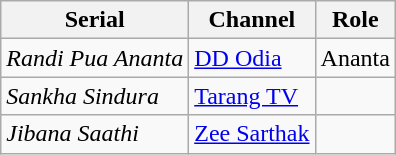<table class="wikitable">
<tr>
<th>Serial</th>
<th>Channel</th>
<th>Role</th>
</tr>
<tr>
<td><em>Randi Pua Ananta</em></td>
<td><a href='#'>DD Odia</a></td>
<td>Ananta</td>
</tr>
<tr>
<td><em>Sankha Sindura</em></td>
<td><a href='#'>Tarang TV</a></td>
<td></td>
</tr>
<tr>
<td><em>Jibana Saathi</em></td>
<td><a href='#'>Zee Sarthak</a></td>
<td></td>
</tr>
</table>
